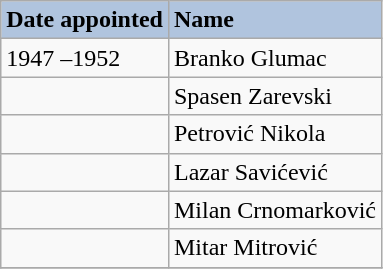<table class="wikitable">
<tr>
<th style="text-align: left; background: #B0C4DE;">Date appointed</th>
<th style="text-align: left; background: #B0C4DE;">Name</th>
</tr>
<tr>
<td>1947 –1952</td>
<td>Branko Glumac</td>
</tr>
<tr>
<td></td>
<td>Spasen Zarevski</td>
</tr>
<tr>
<td></td>
<td>Petrović Nikola</td>
</tr>
<tr>
<td></td>
<td>Lazar Savićević</td>
</tr>
<tr>
<td></td>
<td>Milan Crnomarković</td>
</tr>
<tr>
<td></td>
<td>Mitar Mitrović</td>
</tr>
<tr>
</tr>
</table>
